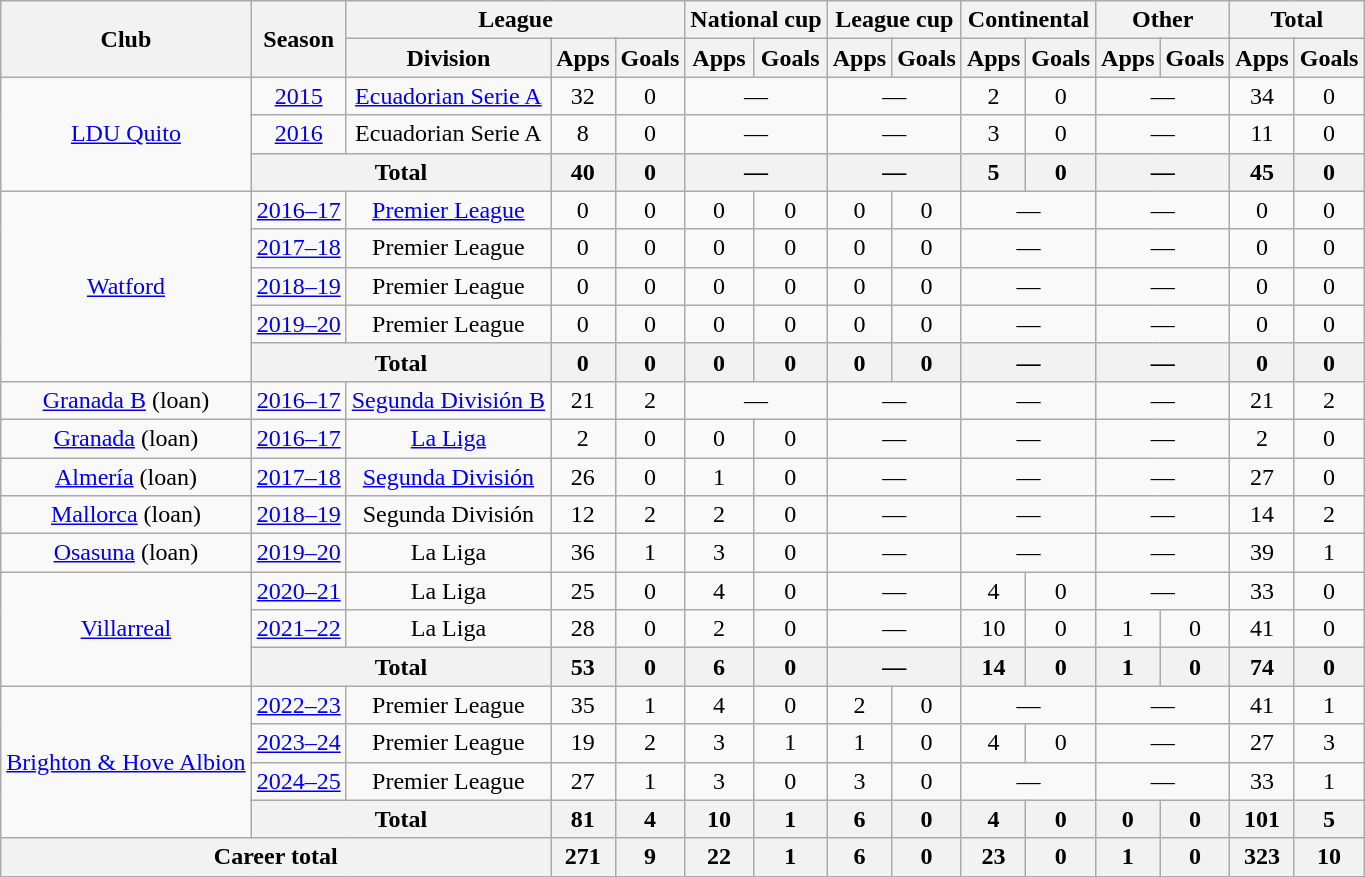<table class="wikitable" style="text-align: center;">
<tr>
<th rowspan="2">Club</th>
<th rowspan="2">Season</th>
<th colspan="3">League</th>
<th colspan="2">National cup</th>
<th colspan="2">League cup</th>
<th colspan="2">Continental</th>
<th colspan="2">Other</th>
<th colspan="2">Total</th>
</tr>
<tr>
<th>Division</th>
<th>Apps</th>
<th>Goals</th>
<th>Apps</th>
<th>Goals</th>
<th>Apps</th>
<th>Goals</th>
<th>Apps</th>
<th>Goals</th>
<th>Apps</th>
<th>Goals</th>
<th>Apps</th>
<th>Goals</th>
</tr>
<tr>
<td rowspan="3"><a href='#'>LDU Quito</a></td>
<td><a href='#'>2015</a></td>
<td><a href='#'>Ecuadorian Serie A</a></td>
<td>32</td>
<td>0</td>
<td colspan="2">—</td>
<td colspan="2">—</td>
<td>2</td>
<td>0</td>
<td colspan="2">—</td>
<td>34</td>
<td>0</td>
</tr>
<tr>
<td><a href='#'>2016</a></td>
<td>Ecuadorian Serie A</td>
<td>8</td>
<td>0</td>
<td colspan="2">—</td>
<td colspan="2">—</td>
<td>3</td>
<td>0</td>
<td colspan="2">—</td>
<td>11</td>
<td>0</td>
</tr>
<tr>
<th colspan="2">Total</th>
<th>40</th>
<th>0</th>
<th colspan="2">—</th>
<th colspan="2">—</th>
<th>5</th>
<th>0</th>
<th colspan="2">—</th>
<th>45</th>
<th>0</th>
</tr>
<tr>
<td rowspan="5"><a href='#'>Watford</a></td>
<td><a href='#'>2016–17</a></td>
<td><a href='#'>Premier League</a></td>
<td>0</td>
<td>0</td>
<td>0</td>
<td>0</td>
<td>0</td>
<td>0</td>
<td colspan="2">—</td>
<td colspan="2">—</td>
<td>0</td>
<td>0</td>
</tr>
<tr>
<td><a href='#'>2017–18</a></td>
<td>Premier League</td>
<td>0</td>
<td>0</td>
<td>0</td>
<td>0</td>
<td>0</td>
<td>0</td>
<td colspan="2">—</td>
<td colspan="2">—</td>
<td>0</td>
<td>0</td>
</tr>
<tr>
<td><a href='#'>2018–19</a></td>
<td>Premier League</td>
<td>0</td>
<td>0</td>
<td>0</td>
<td>0</td>
<td>0</td>
<td>0</td>
<td colspan="2">—</td>
<td colspan="2">—</td>
<td>0</td>
<td>0</td>
</tr>
<tr>
<td><a href='#'>2019–20</a></td>
<td>Premier League</td>
<td>0</td>
<td>0</td>
<td>0</td>
<td>0</td>
<td>0</td>
<td>0</td>
<td colspan="2">—</td>
<td colspan="2">—</td>
<td>0</td>
<td>0</td>
</tr>
<tr>
<th colspan=2>Total</th>
<th>0</th>
<th>0</th>
<th>0</th>
<th>0</th>
<th>0</th>
<th>0</th>
<th colspan="2">—</th>
<th colspan="2">—</th>
<th>0</th>
<th>0</th>
</tr>
<tr>
<td><a href='#'>Granada B</a> (loan)</td>
<td><a href='#'>2016–17</a></td>
<td><a href='#'>Segunda División B</a></td>
<td>21</td>
<td>2</td>
<td colspan="2">—</td>
<td colspan="2">—</td>
<td colspan="2">—</td>
<td colspan="2">—</td>
<td>21</td>
<td>2</td>
</tr>
<tr>
<td><a href='#'>Granada</a> (loan)</td>
<td><a href='#'>2016–17</a></td>
<td><a href='#'>La Liga</a></td>
<td>2</td>
<td>0</td>
<td>0</td>
<td>0</td>
<td colspan="2">—</td>
<td colspan="2">—</td>
<td colspan="2">—</td>
<td>2</td>
<td>0</td>
</tr>
<tr>
<td><a href='#'>Almería</a> (loan)</td>
<td><a href='#'>2017–18</a></td>
<td><a href='#'>Segunda División</a></td>
<td>26</td>
<td>0</td>
<td>1</td>
<td>0</td>
<td colspan="2">—</td>
<td colspan="2">—</td>
<td colspan="2">—</td>
<td>27</td>
<td>0</td>
</tr>
<tr>
<td><a href='#'>Mallorca</a> (loan)</td>
<td><a href='#'>2018–19</a></td>
<td>Segunda División</td>
<td>12</td>
<td>2</td>
<td>2</td>
<td>0</td>
<td colspan="2">—</td>
<td colspan="2">—</td>
<td colspan="2">—</td>
<td>14</td>
<td>2</td>
</tr>
<tr>
<td><a href='#'>Osasuna</a> (loan)</td>
<td><a href='#'>2019–20</a></td>
<td>La Liga</td>
<td>36</td>
<td>1</td>
<td>3</td>
<td>0</td>
<td colspan="2">—</td>
<td colspan="2">—</td>
<td colspan="2">—</td>
<td>39</td>
<td>1</td>
</tr>
<tr>
<td rowspan="3"><a href='#'>Villarreal</a></td>
<td><a href='#'>2020–21</a></td>
<td>La Liga</td>
<td>25</td>
<td>0</td>
<td>4</td>
<td>0</td>
<td colspan="2">—</td>
<td>4</td>
<td>0</td>
<td colspan="2">—</td>
<td>33</td>
<td>0</td>
</tr>
<tr>
<td><a href='#'>2021–22</a></td>
<td>La Liga</td>
<td>28</td>
<td>0</td>
<td>2</td>
<td>0</td>
<td colspan="2">—</td>
<td>10</td>
<td>0</td>
<td>1</td>
<td>0</td>
<td>41</td>
<td>0</td>
</tr>
<tr>
<th colspan="2">Total</th>
<th>53</th>
<th>0</th>
<th>6</th>
<th>0</th>
<th colspan="2">—</th>
<th>14</th>
<th>0</th>
<th>1</th>
<th>0</th>
<th>74</th>
<th>0</th>
</tr>
<tr>
<td rowspan="4"><a href='#'>Brighton & Hove Albion</a></td>
<td><a href='#'>2022–23</a></td>
<td>Premier League</td>
<td>35</td>
<td>1</td>
<td>4</td>
<td>0</td>
<td>2</td>
<td>0</td>
<td colspan="2">—</td>
<td colspan="2">—</td>
<td>41</td>
<td>1</td>
</tr>
<tr>
<td><a href='#'>2023–24</a></td>
<td>Premier League</td>
<td>19</td>
<td>2</td>
<td>3</td>
<td>1</td>
<td>1</td>
<td>0</td>
<td>4</td>
<td>0</td>
<td colspan="2">—</td>
<td>27</td>
<td>3</td>
</tr>
<tr>
<td><a href='#'>2024–25</a></td>
<td>Premier League</td>
<td>27</td>
<td>1</td>
<td>3</td>
<td>0</td>
<td>3</td>
<td>0</td>
<td colspan="2">—</td>
<td colspan="2">—</td>
<td>33</td>
<td>1</td>
</tr>
<tr>
<th colspan="2">Total</th>
<th>81</th>
<th>4</th>
<th>10</th>
<th>1</th>
<th>6</th>
<th>0</th>
<th>4</th>
<th>0</th>
<th>0</th>
<th>0</th>
<th>101</th>
<th>5</th>
</tr>
<tr>
<th colspan="3">Career total</th>
<th>271</th>
<th>9</th>
<th>22</th>
<th>1</th>
<th>6</th>
<th>0</th>
<th>23</th>
<th>0</th>
<th>1</th>
<th>0</th>
<th>323</th>
<th>10</th>
</tr>
</table>
